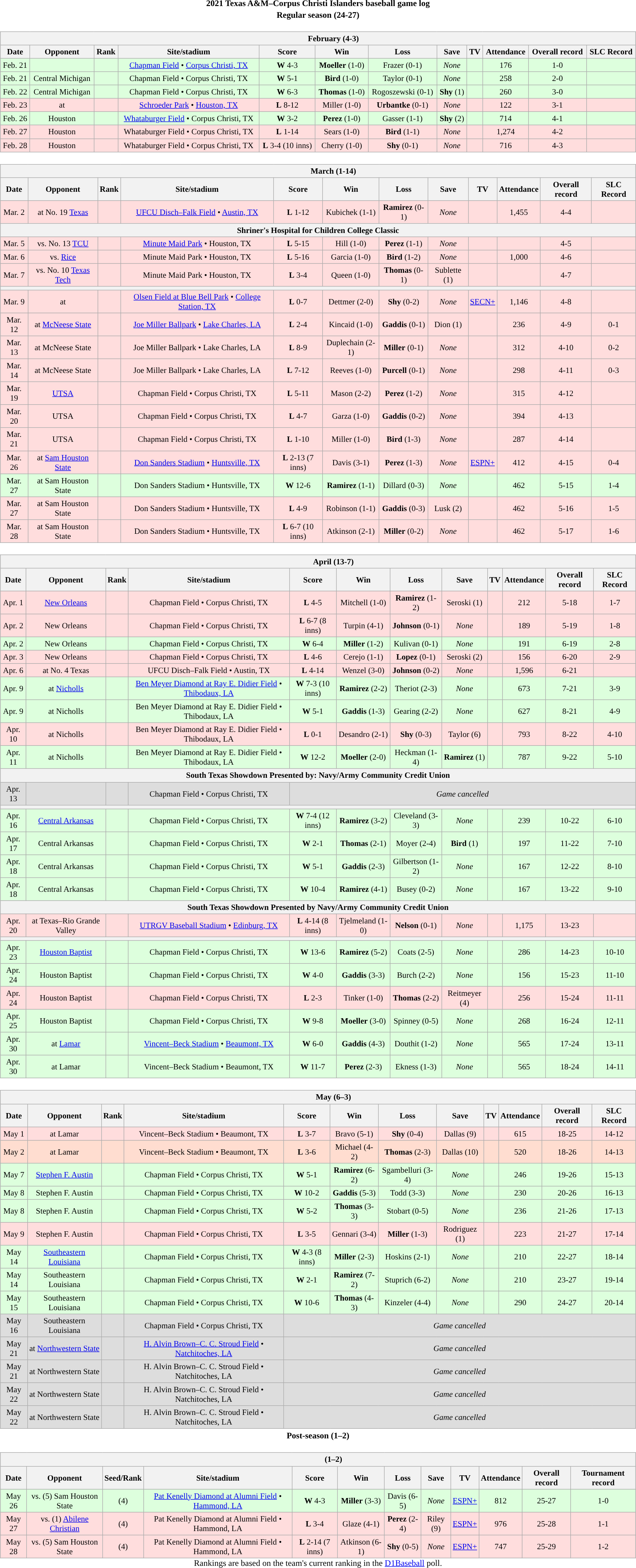<table class="toccolours" width=95% style="clear:both; margin:1.5em auto; text-align:center;">
<tr>
<th colspan=2>2021 Texas A&M–Corpus Christi Islanders baseball game log</th>
</tr>
<tr>
<th colspan=2>Regular season (24-27)</th>
</tr>
<tr valign="top">
<td><br><table class="wikitable collapsible" style="margin:auto; width:100%; text-align:center; font-size:95%">
<tr>
<th colspan=12 style="padding-left:4em;">February (4-3)</th>
</tr>
<tr>
<th>Date</th>
<th>Opponent</th>
<th>Rank</th>
<th>Site/stadium</th>
<th>Score</th>
<th>Win</th>
<th>Loss</th>
<th>Save</th>
<th>TV</th>
<th>Attendance</th>
<th>Overall record</th>
<th>SLC Record</th>
</tr>
<tr align="center" bgcolor=#ddffdd>
<td>Feb. 21</td>
<td></td>
<td></td>
<td><a href='#'>Chapman Field</a> • <a href='#'>Corpus Christi, TX</a></td>
<td><strong>W</strong> 4-3</td>
<td><strong>Moeller</strong> (1-0)</td>
<td>Frazer (0-1)</td>
<td><em>None</em></td>
<td></td>
<td>176</td>
<td>1-0</td>
<td></td>
</tr>
<tr align="center" bgcolor=#ddffdd>
<td>Feb. 21</td>
<td>Central Michigan</td>
<td></td>
<td>Chapman Field • Corpus Christi, TX</td>
<td><strong>W</strong> 5-1</td>
<td><strong>Bird</strong> (1-0)</td>
<td>Taylor (0-1)</td>
<td><em>None</em></td>
<td></td>
<td>258</td>
<td>2-0</td>
<td></td>
</tr>
<tr align="center" bgcolor=#ddffdd>
<td>Feb. 22</td>
<td>Central Michigan</td>
<td></td>
<td>Chapman Field • Corpus Christi, TX</td>
<td><strong>W</strong> 6-3</td>
<td><strong>Thomas</strong> (1-0)</td>
<td>Rogoszewski (0-1)</td>
<td><strong>Shy</strong> (1)</td>
<td></td>
<td>260</td>
<td>3-0</td>
<td></td>
</tr>
<tr align="center" bgcolor=#ffdddd>
<td>Feb. 23</td>
<td>at </td>
<td></td>
<td><a href='#'>Schroeder Park</a> • <a href='#'>Houston, TX</a></td>
<td><strong>L</strong> 8-12</td>
<td>Miller (1-0)</td>
<td><strong>Urbantke</strong> (0-1)</td>
<td><em>None</em></td>
<td></td>
<td>122</td>
<td>3-1</td>
<td></td>
</tr>
<tr align="center" bgcolor=#ddffdd>
<td>Feb. 26</td>
<td>Houston</td>
<td></td>
<td><a href='#'>Whataburger Field</a> • Corpus Christi, TX</td>
<td><strong>W</strong> 3-2</td>
<td><strong>Perez</strong> (1-0)</td>
<td>Gasser (1-1)</td>
<td><strong>Shy</strong> (2)</td>
<td></td>
<td>714</td>
<td>4-1</td>
<td></td>
</tr>
<tr align="center" bgcolor=#ffdddd>
<td>Feb. 27</td>
<td>Houston</td>
<td></td>
<td>Whataburger Field • Corpus Christi, TX</td>
<td><strong>L</strong> 1-14</td>
<td>Sears (1-0)</td>
<td><strong>Bird</strong> (1-1)</td>
<td><em>None</em></td>
<td></td>
<td>1,274</td>
<td>4-2</td>
<td></td>
</tr>
<tr align="center" bgcolor=#ffdddd>
<td>Feb. 28</td>
<td>Houston</td>
<td></td>
<td>Whataburger Field • Corpus Christi, TX</td>
<td><strong>L</strong> 3-4 (10 inns)</td>
<td>Cherry (1-0)</td>
<td><strong>Shy</strong> (0-1)</td>
<td><em>None</em></td>
<td></td>
<td>716</td>
<td>4-3</td>
<td></td>
</tr>
</table>
</td>
</tr>
<tr>
<td><br><table class="wikitable collapsible " style="margin:auto; width:100%; text-align:center; font-size:95%">
<tr>
<th colspan=12 style="padding-left:4em;">March (1-14)</th>
</tr>
<tr>
<th>Date</th>
<th>Opponent</th>
<th>Rank</th>
<th>Site/stadium</th>
<th>Score</th>
<th>Win</th>
<th>Loss</th>
<th>Save</th>
<th>TV</th>
<th>Attendance</th>
<th>Overall record</th>
<th>SLC Record</th>
</tr>
<tr align="center" bgcolor=#ffdddd>
<td>Mar. 2</td>
<td>at No. 19 <a href='#'>Texas</a></td>
<td></td>
<td><a href='#'>UFCU Disch–Falk Field</a> • <a href='#'>Austin, TX</a></td>
<td><strong>L</strong> 1-12</td>
<td>Kubichek (1-1)</td>
<td><strong>Ramirez</strong> (0-1)</td>
<td><em>None</em></td>
<td></td>
<td>1,455</td>
<td>4-4</td>
<td></td>
</tr>
<tr>
<th colspan=12>Shriner's Hospital for Children College Classic</th>
</tr>
<tr align="center" bgcolor=#ffdddd>
<td>Mar. 5</td>
<td>vs. No. 13 <a href='#'>TCU</a></td>
<td></td>
<td><a href='#'>Minute Maid Park</a> • Houston, TX</td>
<td><strong>L</strong> 5-15</td>
<td>Hill (1-0)</td>
<td><strong>Perez</strong> (1-1)</td>
<td><em>None</em></td>
<td></td>
<td></td>
<td>4-5</td>
<td></td>
</tr>
<tr align="center" bgcolor=#ffdddd>
<td>Mar. 6</td>
<td>vs. <a href='#'>Rice</a></td>
<td></td>
<td>Minute Maid Park • Houston, TX</td>
<td><strong>L</strong> 5-16</td>
<td>Garcia (1-0)</td>
<td><strong>Bird</strong> (1-2)</td>
<td><em>None</em></td>
<td></td>
<td>1,000</td>
<td>4-6</td>
<td></td>
</tr>
<tr align="center" bgcolor=#ffdddd>
<td>Mar. 7</td>
<td>vs. No. 10 <a href='#'>Texas Tech</a></td>
<td></td>
<td>Minute Maid Park • Houston, TX</td>
<td><strong>L</strong> 3-4</td>
<td>Queen (1-0)</td>
<td><strong>Thomas</strong> (0-1)</td>
<td>Sublette (1)</td>
<td></td>
<td></td>
<td>4-7</td>
<td></td>
</tr>
<tr>
<th colspan=12></th>
</tr>
<tr align="center" bgcolor=#ffdddd>
<td>Mar. 9</td>
<td>at </td>
<td></td>
<td><a href='#'>Olsen Field at Blue Bell Park</a> • <a href='#'>College Station, TX</a></td>
<td><strong>L</strong> 0-7</td>
<td>Dettmer (2-0)</td>
<td><strong>Shy</strong> (0-2)</td>
<td><em>None</em></td>
<td><a href='#'>SECN+</a></td>
<td>1,146</td>
<td>4-8</td>
<td></td>
</tr>
<tr align="center" bgcolor=#ffdddd>
<td>Mar. 12</td>
<td>at <a href='#'>McNeese State</a></td>
<td></td>
<td><a href='#'>Joe Miller Ballpark</a> • <a href='#'>Lake Charles, LA</a></td>
<td><strong>L</strong> 2-4</td>
<td>Kincaid (1-0)</td>
<td><strong>Gaddis</strong> (0-1)</td>
<td>Dion (1)</td>
<td></td>
<td>236</td>
<td>4-9</td>
<td>0-1</td>
</tr>
<tr align="center" bgcolor=#ffdddd>
<td>Mar. 13</td>
<td>at McNeese State</td>
<td></td>
<td>Joe Miller Ballpark • Lake Charles, LA</td>
<td><strong>L</strong> 8-9</td>
<td>Duplechain (2-1)</td>
<td><strong>Miller</strong> (0-1)</td>
<td><em>None</em></td>
<td></td>
<td>312</td>
<td>4-10</td>
<td>0-2</td>
</tr>
<tr align="center" bgcolor=#ffdddd>
<td>Mar. 14</td>
<td>at McNeese State</td>
<td></td>
<td>Joe Miller Ballpark • Lake Charles, LA</td>
<td><strong>L</strong> 7-12</td>
<td>Reeves (1-0)</td>
<td><strong>Purcell</strong> (0-1)</td>
<td><em>None</em></td>
<td></td>
<td>298</td>
<td>4-11</td>
<td>0-3</td>
</tr>
<tr align="center" bgcolor=#ffdddd>
<td>Mar. 19</td>
<td><a href='#'>UTSA</a></td>
<td></td>
<td>Chapman Field • Corpus Christi, TX</td>
<td><strong>L</strong> 5-11</td>
<td>Mason (2-2)</td>
<td><strong>Perez</strong> (1-2)</td>
<td><em>None</em></td>
<td></td>
<td>315</td>
<td>4-12</td>
<td></td>
</tr>
<tr align="center" bgcolor=#ffdddd>
<td>Mar. 20</td>
<td>UTSA</td>
<td></td>
<td>Chapman Field • Corpus Christi, TX</td>
<td><strong>L</strong> 4-7</td>
<td>Garza (1-0)</td>
<td><strong>Gaddis</strong> (0-2)</td>
<td><em>None</em></td>
<td></td>
<td>394</td>
<td>4-13</td>
<td></td>
</tr>
<tr align="center" bgcolor=#ffdddd>
<td>Mar. 21</td>
<td>UTSA</td>
<td></td>
<td>Chapman Field • Corpus Christi, TX</td>
<td><strong>L</strong> 1-10</td>
<td>Miller (1-0)</td>
<td><strong>Bird</strong> (1-3)</td>
<td><em>None</em></td>
<td></td>
<td>287</td>
<td>4-14</td>
<td></td>
</tr>
<tr align="center" bgcolor=#ffdddd>
<td>Mar. 26</td>
<td>at <a href='#'>Sam Houston State</a></td>
<td></td>
<td><a href='#'>Don Sanders Stadium</a> • <a href='#'>Huntsville, TX</a></td>
<td><strong>L</strong> 2-13 (7 inns)</td>
<td>Davis (3-1)</td>
<td><strong>Perez</strong> (1-3)</td>
<td><em>None</em></td>
<td><a href='#'>ESPN+</a></td>
<td>412</td>
<td>4-15</td>
<td>0-4</td>
</tr>
<tr align="center" bgcolor=#ddffdd>
<td>Mar. 27</td>
<td>at Sam Houston State</td>
<td></td>
<td>Don Sanders Stadium • Huntsville, TX</td>
<td><strong>W</strong> 12-6</td>
<td><strong>Ramirez</strong> (1-1)</td>
<td>Dillard (0-3)</td>
<td><em>None</em></td>
<td></td>
<td>462</td>
<td>5-15</td>
<td>1-4</td>
</tr>
<tr align="center" bgcolor=#ffdddd>
<td>Mar. 27</td>
<td>at Sam Houston State</td>
<td></td>
<td>Don Sanders Stadium • Huntsville, TX</td>
<td><strong>L</strong> 4-9</td>
<td>Robinson (1-1)</td>
<td><strong>Gaddis</strong> (0-3)</td>
<td>Lusk (2)</td>
<td></td>
<td>462</td>
<td>5-16</td>
<td>1-5</td>
</tr>
<tr align="center" bgcolor=#ffdddd>
<td>Mar. 28</td>
<td>at Sam Houston State</td>
<td></td>
<td>Don Sanders Stadium • Huntsville, TX</td>
<td><strong>L</strong> 6-7 (10 inns)</td>
<td>Atkinson (2-1)</td>
<td><strong>Miller</strong> (0-2)</td>
<td><em>None</em></td>
<td></td>
<td>462</td>
<td>5-17</td>
<td>1-6</td>
</tr>
</table>
</td>
</tr>
<tr>
<td><br><table class="wikitable collapsible" style="margin:auto; width:100%; text-align:center; font-size:95%">
<tr>
<th colspan=12 style="padding-left:4em;">April (13-7)</th>
</tr>
<tr>
<th>Date</th>
<th>Opponent</th>
<th>Rank</th>
<th>Site/stadium</th>
<th>Score</th>
<th>Win</th>
<th>Loss</th>
<th>Save</th>
<th>TV</th>
<th>Attendance</th>
<th>Overall record</th>
<th>SLC Record</th>
</tr>
<tr align="center" bgcolor=#ffdddd>
<td>Apr. 1</td>
<td><a href='#'>New Orleans</a></td>
<td></td>
<td>Chapman Field • Corpus Christi, TX</td>
<td><strong>L</strong> 4-5</td>
<td>Mitchell (1-0)</td>
<td><strong>Ramirez</strong> (1-2)</td>
<td>Seroski (1)</td>
<td></td>
<td>212</td>
<td>5-18</td>
<td>1-7</td>
</tr>
<tr align="center" bgcolor=#ffdddd>
<td>Apr. 2</td>
<td>New Orleans</td>
<td></td>
<td>Chapman Field • Corpus Christi, TX</td>
<td><strong>L</strong> 6-7 (8 inns)</td>
<td>Turpin (4-1)</td>
<td><strong>Johnson</strong> (0-1)</td>
<td><em>None</em></td>
<td></td>
<td>189</td>
<td>5-19</td>
<td>1-8</td>
</tr>
<tr align="center" bgcolor=#ddffdd>
<td>Apr. 2</td>
<td>New Orleans</td>
<td></td>
<td>Chapman Field • Corpus Christi, TX</td>
<td><strong>W</strong> 6-4</td>
<td><strong>Miller</strong> (1-2)</td>
<td>Kulivan (0-1)</td>
<td><em>None</em></td>
<td></td>
<td>191</td>
<td>6-19</td>
<td>2-8</td>
</tr>
<tr align="center" bgcolor=#ffdddd>
<td>Apr. 3</td>
<td>New Orleans</td>
<td></td>
<td>Chapman Field • Corpus Christi, TX</td>
<td><strong>L</strong> 4-6</td>
<td>Cerejo (1-1)</td>
<td><strong>Lopez</strong> (0-1)</td>
<td>Seroski (2)</td>
<td></td>
<td>156</td>
<td>6-20</td>
<td>2-9</td>
</tr>
<tr align="center" bgcolor=#ffdddd>
<td>Apr. 6</td>
<td>at No. 4 Texas</td>
<td></td>
<td>UFCU Disch–Falk Field • Austin, TX</td>
<td><strong>L</strong> 4-14</td>
<td>Wenzel (3-0)</td>
<td><strong>Johnson</strong> (0-2)</td>
<td><em>None</em></td>
<td></td>
<td>1,596</td>
<td>6-21</td>
<td></td>
</tr>
<tr align="center" bgcolor=#ddffdd>
<td>Apr. 9</td>
<td>at <a href='#'>Nicholls</a></td>
<td></td>
<td><a href='#'>Ben Meyer Diamond at Ray E. Didier Field</a> • <a href='#'>Thibodaux, LA</a></td>
<td><strong>W</strong> 7-3 (10 inns)</td>
<td><strong>Ramirez</strong> (2-2)</td>
<td>Theriot (2-3)</td>
<td><em>None</em></td>
<td></td>
<td>673</td>
<td>7-21</td>
<td>3-9</td>
</tr>
<tr align="center" bgcolor=#ddffdd>
<td>Apr. 9</td>
<td>at Nicholls</td>
<td></td>
<td>Ben Meyer Diamond at Ray E. Didier Field • Thibodaux, LA</td>
<td><strong>W</strong> 5-1</td>
<td><strong>Gaddis</strong> (1-3)</td>
<td>Gearing (2-2)</td>
<td><em>None</em></td>
<td></td>
<td>627</td>
<td>8-21</td>
<td>4-9</td>
</tr>
<tr align="center" bgcolor=#ffdddd>
<td>Apr. 10</td>
<td>at Nicholls</td>
<td></td>
<td>Ben Meyer Diamond at Ray E. Didier Field • Thibodaux, LA</td>
<td><strong>L</strong> 0-1</td>
<td>Desandro (2-1)</td>
<td><strong>Shy</strong> (0-3)</td>
<td>Taylor (6)</td>
<td></td>
<td>793</td>
<td>8-22</td>
<td>4-10</td>
</tr>
<tr align="center" bgcolor=#ddffdd>
<td>Apr. 11</td>
<td>at Nicholls</td>
<td></td>
<td>Ben Meyer Diamond at Ray E. Didier Field • Thibodaux, LA</td>
<td><strong>W</strong> 12-2</td>
<td><strong>Moeller</strong> (2-0)</td>
<td>Heckman (1-4)</td>
<td><strong>Ramirez</strong> (1)</td>
<td></td>
<td>787</td>
<td>9-22</td>
<td>5-10</td>
</tr>
<tr>
<th colspan=12>South Texas Showdown Presented by: Navy/Army Community Credit Union</th>
</tr>
<tr align="center" bgcolor=#dddddd>
<td>Apr. 13</td>
<td></td>
<td></td>
<td>Chapman Field • Corpus Christi, TX</td>
<td colspan=12><em>Game cancelled</em></td>
</tr>
<tr>
<th colspan=12></th>
</tr>
<tr align="center" bgcolor=#ddffdd>
<td>Apr. 16</td>
<td><a href='#'>Central Arkansas</a></td>
<td></td>
<td>Chapman Field • Corpus Christi, TX</td>
<td><strong>W</strong> 7-4 (12 inns)</td>
<td><strong>Ramirez</strong> (3-2)</td>
<td>Cleveland (3-3)</td>
<td><em>None</em></td>
<td></td>
<td>239</td>
<td>10-22</td>
<td>6-10</td>
</tr>
<tr align="center" bgcolor=#ddffdd>
<td>Apr. 17</td>
<td>Central Arkansas</td>
<td></td>
<td>Chapman Field • Corpus Christi, TX</td>
<td><strong>W</strong> 2-1</td>
<td><strong>Thomas</strong> (2-1)</td>
<td>Moyer (2-4)</td>
<td><strong>Bird</strong> (1)</td>
<td></td>
<td>197</td>
<td>11-22</td>
<td>7-10</td>
</tr>
<tr align="center" bgcolor=#ddffdd>
<td>Apr. 18</td>
<td>Central Arkansas</td>
<td></td>
<td>Chapman Field • Corpus Christi, TX</td>
<td><strong>W</strong> 5-1</td>
<td><strong>Gaddis</strong> (2-3)</td>
<td>Gilbertson (1-2)</td>
<td><em>None</em></td>
<td></td>
<td>167</td>
<td>12-22</td>
<td>8-10</td>
</tr>
<tr align="center" bgcolor=#ddffdd>
<td>Apr. 18</td>
<td>Central Arkansas</td>
<td></td>
<td>Chapman Field • Corpus Christi, TX</td>
<td><strong>W</strong> 10-4</td>
<td><strong>Ramirez</strong> (4-1)</td>
<td>Busey (0-2)</td>
<td><em>None</em></td>
<td></td>
<td>167</td>
<td>13-22</td>
<td>9-10</td>
</tr>
<tr>
<th colspan=12>South Texas Showdown Presented by Navy/Army Community Credit Union</th>
</tr>
<tr align="center" bgcolor=#ffdddd>
<td>Apr. 20</td>
<td>at Texas–Rio Grande Valley</td>
<td></td>
<td><a href='#'>UTRGV Baseball Stadium</a> • <a href='#'>Edinburg, TX</a></td>
<td><strong>L</strong> 4-14 (8 inns)</td>
<td>Tjelmeland (1-0)</td>
<td><strong>Nelson</strong> (0-1)</td>
<td><em>None</em></td>
<td></td>
<td>1,175</td>
<td>13-23</td>
<td></td>
</tr>
<tr>
<th colspan=12></th>
</tr>
<tr align="center" bgcolor=#ddffdd>
<td>Apr. 23</td>
<td><a href='#'>Houston Baptist</a></td>
<td></td>
<td>Chapman Field • Corpus Christi, TX</td>
<td><strong>W</strong> 13-6</td>
<td><strong>Ramirez</strong> (5-2)</td>
<td>Coats (2-5)</td>
<td><em>None</em></td>
<td></td>
<td>286</td>
<td>14-23</td>
<td>10-10</td>
</tr>
<tr align="center" bgcolor=#ddffdd>
<td>Apr. 24</td>
<td>Houston Baptist</td>
<td></td>
<td>Chapman Field • Corpus Christi, TX</td>
<td><strong>W</strong> 4-0</td>
<td><strong>Gaddis</strong> (3-3)</td>
<td>Burch (2-2)</td>
<td><em>None</em></td>
<td></td>
<td>156</td>
<td>15-23</td>
<td>11-10</td>
</tr>
<tr align="center" bgcolor=#ffdddd>
<td>Apr. 24</td>
<td>Houston Baptist</td>
<td></td>
<td>Chapman Field • Corpus Christi, TX</td>
<td><strong>L</strong> 2-3</td>
<td>Tinker (1-0)</td>
<td><strong>Thomas</strong> (2-2)</td>
<td>Reitmeyer (4)</td>
<td></td>
<td>256</td>
<td>15-24</td>
<td>11-11</td>
</tr>
<tr align="center" bgcolor=#ddffdd>
<td>Apr. 25</td>
<td>Houston Baptist</td>
<td></td>
<td>Chapman Field • Corpus Christi, TX</td>
<td><strong>W</strong> 9-8</td>
<td><strong>Moeller</strong> (3-0)</td>
<td>Spinney (0-5)</td>
<td><em>None</em></td>
<td></td>
<td>268</td>
<td>16-24</td>
<td>12-11</td>
</tr>
<tr align="center" bgcolor=#ddffdd>
<td>Apr. 30</td>
<td>at <a href='#'>Lamar</a></td>
<td></td>
<td><a href='#'>Vincent–Beck Stadium</a> • <a href='#'>Beaumont, TX</a></td>
<td><strong>W</strong> 6-0</td>
<td><strong>Gaddis</strong> (4-3)</td>
<td>Douthit (1-2)</td>
<td><em>None</em></td>
<td></td>
<td>565</td>
<td>17-24</td>
<td>13-11</td>
</tr>
<tr align="center" bgcolor=#ddffdd>
<td>Apr. 30</td>
<td>at Lamar</td>
<td></td>
<td>Vincent–Beck Stadium • Beaumont, TX</td>
<td><strong>W</strong> 11-7</td>
<td><strong>Perez</strong> (2-3)</td>
<td>Ekness (1-3)</td>
<td><em>None</em></td>
<td></td>
<td>565</td>
<td>18-24</td>
<td>14-11</td>
</tr>
</table>
</td>
</tr>
<tr>
<td><br><table class="wikitable collapsible" style="margin:auto; width:100%; text-align:center; font-size:95%">
<tr>
<th colspan=13 style="padding-left:4em;">May (6–3)</th>
</tr>
<tr>
<th>Date</th>
<th>Opponent</th>
<th>Rank</th>
<th>Site/stadium</th>
<th>Score</th>
<th>Win</th>
<th>Loss</th>
<th>Save</th>
<th>TV</th>
<th>Attendance</th>
<th>Overall record</th>
<th>SLC Record</th>
</tr>
<tr align="center" bgcolor=#ffdddd>
<td>May 1</td>
<td>at Lamar</td>
<td></td>
<td>Vincent–Beck Stadium • Beaumont, TX</td>
<td><strong>L</strong> 3-7</td>
<td>Bravo (5-1)</td>
<td><strong>Shy</strong> (0-4)</td>
<td>Dallas (9)</td>
<td></td>
<td>615</td>
<td>18-25</td>
<td>14-12</td>
</tr>
<tr align="center" bgcolor=#ffddd>
<td>May 2</td>
<td>at Lamar</td>
<td></td>
<td>Vincent–Beck Stadium • Beaumont, TX</td>
<td><strong>L</strong> 3-6</td>
<td>Michael (4-2)</td>
<td><strong>Thomas</strong> (2-3)</td>
<td>Dallas (10)</td>
<td></td>
<td>520</td>
<td>18-26</td>
<td>14-13</td>
</tr>
<tr align="center" bgcolor=#ddffdd>
<td>May 7</td>
<td><a href='#'>Stephen F. Austin</a></td>
<td></td>
<td>Chapman Field • Corpus Christi, TX</td>
<td><strong>W</strong> 5-1</td>
<td><strong>Ramirez</strong> (6-2)</td>
<td>Sgambelluri (3-4)</td>
<td><em>None</em></td>
<td></td>
<td>246</td>
<td>19-26</td>
<td>15-13</td>
</tr>
<tr align="center" bgcolor=#ddffdd>
<td>May 8</td>
<td>Stephen F. Austin</td>
<td></td>
<td>Chapman Field • Corpus Christi, TX</td>
<td><strong>W</strong> 10-2</td>
<td><strong>Gaddis</strong> (5-3)</td>
<td>Todd (3-3)</td>
<td><em>None</em></td>
<td></td>
<td>230</td>
<td>20-26</td>
<td>16-13</td>
</tr>
<tr align="center" bgcolor=#ddffdd>
<td>May 8</td>
<td>Stephen F. Austin</td>
<td></td>
<td>Chapman Field • Corpus Christi, TX</td>
<td><strong>W</strong> 5-2</td>
<td><strong>Thomas</strong> (3-3)</td>
<td>Stobart (0-5)</td>
<td><em>None</em></td>
<td></td>
<td>236</td>
<td>21-26</td>
<td>17-13</td>
</tr>
<tr align="center" bgcolor=#ffdddd>
<td>May 9</td>
<td>Stephen F. Austin</td>
<td></td>
<td>Chapman Field • Corpus Christi, TX</td>
<td><strong>L</strong> 3-5</td>
<td>Gennari (3-4)</td>
<td><strong>Miller</strong> (1-3)</td>
<td>Rodriguez (1)</td>
<td></td>
<td>223</td>
<td>21-27</td>
<td>17-14</td>
</tr>
<tr align="center" bgcolor=#ddffdd>
<td>May 14</td>
<td><a href='#'>Southeastern Louisiana</a></td>
<td></td>
<td>Chapman Field • Corpus Christi, TX</td>
<td><strong>W</strong> 4-3 (8 inns)</td>
<td><strong>Miller</strong> (2-3)</td>
<td>Hoskins (2-1)</td>
<td><em>None</em></td>
<td></td>
<td>210</td>
<td>22-27</td>
<td>18-14</td>
</tr>
<tr align="center" bgcolor=#ddffdd>
<td>May 14</td>
<td>Southeastern Louisiana</td>
<td></td>
<td>Chapman Field • Corpus Christi, TX</td>
<td><strong>W</strong> 2-1</td>
<td><strong>Ramirez</strong> (7-2)</td>
<td>Stuprich (6-2)</td>
<td><em>None</em></td>
<td></td>
<td>210</td>
<td>23-27</td>
<td>19-14</td>
</tr>
<tr align="center" bgcolor=#ddffdd>
<td>May 15</td>
<td>Southeastern Louisiana</td>
<td></td>
<td>Chapman Field • Corpus Christi, TX</td>
<td><strong>W</strong> 10-6</td>
<td><strong>Thomas</strong> (4-3)</td>
<td>Kinzeler (4-4)</td>
<td><em>None</em></td>
<td></td>
<td>290</td>
<td>24-27</td>
<td>20-14</td>
</tr>
<tr align="center" bgcolor=#dddddd>
<td>May 16</td>
<td>Southeastern Louisiana</td>
<td></td>
<td>Chapman Field • Corpus Christi, TX</td>
<td colspan=12><em>Game cancelled</em></td>
</tr>
<tr align="center" bgcolor=#dddddd>
<td>May 21</td>
<td>at <a href='#'>Northwestern State</a></td>
<td></td>
<td><a href='#'>H. Alvin Brown–C. C. Stroud Field</a> • <a href='#'>Natchitoches, LA</a></td>
<td colspan=12><em>Game cancelled</em></td>
</tr>
<tr align="center" bgcolor=#dddddd>
<td>May 21</td>
<td>at Northwestern State</td>
<td></td>
<td>H. Alvin Brown–C. C. Stroud Field • Natchitoches, LA</td>
<td colspan=12><em>Game cancelled</em></td>
</tr>
<tr align="center" bgcolor=#dddddd>
<td>May 22</td>
<td>at Northwestern State</td>
<td></td>
<td>H. Alvin Brown–C. C. Stroud Field • Natchitoches, LA</td>
<td colspan=12><em>Game cancelled</em></td>
</tr>
<tr align="center" bgcolor=#dddddd>
<td>May 22</td>
<td>at Northwestern State</td>
<td></td>
<td>H. Alvin Brown–C. C. Stroud Field • Natchitoches, LA</td>
<td colspan=12><em>Game cancelled</em></td>
</tr>
</table>
</td>
</tr>
<tr>
<th colspan=2>Post-season (1–2)</th>
</tr>
<tr>
<td><br><table class="wikitable collapsible" style="margin:auto; width:100%; text-align:center; font-size:95%">
<tr>
<th colspan=12 style="padding-left:4em;"> (1–2)</th>
</tr>
<tr>
<th>Date</th>
<th>Opponent</th>
<th>Seed/Rank</th>
<th>Site/stadium</th>
<th>Score</th>
<th>Win</th>
<th>Loss</th>
<th>Save</th>
<th>TV</th>
<th>Attendance</th>
<th>Overall record</th>
<th>Tournament record</th>
</tr>
<tr align="center" bgcolor=#ddffdd>
<td>May 26</td>
<td>vs. (5) Sam Houston State</td>
<td>(4)</td>
<td><a href='#'>Pat Kenelly Diamond at Alumni Field</a> • <a href='#'>Hammond, LA</a></td>
<td><strong>W</strong> 4-3</td>
<td><strong>Miller</strong> (3-3)</td>
<td>Davis (6-5)</td>
<td><em>None</em></td>
<td><a href='#'>ESPN+</a></td>
<td>812</td>
<td>25-27</td>
<td>1-0</td>
</tr>
<tr align="center" bgcolor=#ffdddd>
<td>May 27</td>
<td>vs. (1) <a href='#'>Abilene Christian</a></td>
<td>(4)</td>
<td>Pat Kenelly Diamond at Alumni Field • Hammond, LA</td>
<td><strong>L</strong> 3-4</td>
<td>Glaze (4-1)</td>
<td><strong>Perez</strong> (2-4)</td>
<td>Riley (9)</td>
<td><a href='#'>ESPN+</a></td>
<td>976</td>
<td>25-28</td>
<td>1-1</td>
</tr>
<tr align="center" bgcolor=#ffdddd>
<td>May 28</td>
<td>vs. (5) Sam Houston State</td>
<td>(4)</td>
<td>Pat Kenelly Diamond at Alumni Field • Hammond, LA</td>
<td><strong>L</strong> 2-14 (7 inns)</td>
<td>Atkinson (6-1)</td>
<td><strong>Shy</strong> (0-5)</td>
<td><em>None</em></td>
<td><a href='#'>ESPN+</a></td>
<td>747</td>
<td>25-29</td>
<td>1-2</td>
</tr>
</table>
Rankings are based on the team's current ranking in the <a href='#'>D1Baseball</a> poll.</td>
</tr>
</table>
